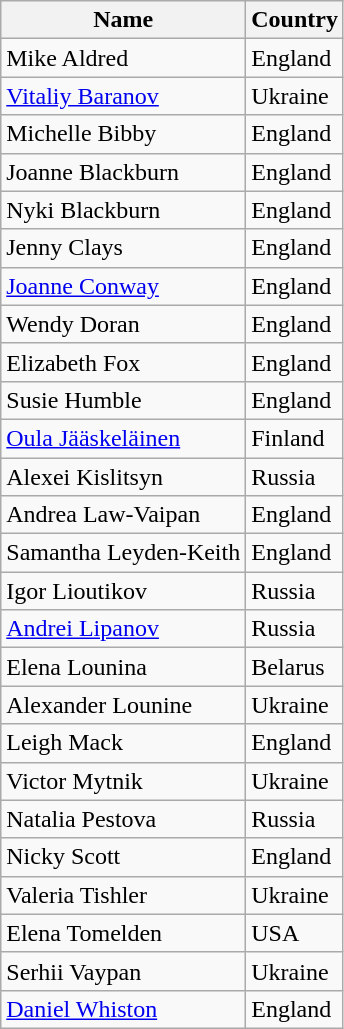<table class="wikitable">
<tr>
<th>Name</th>
<th>Country</th>
</tr>
<tr>
<td>Mike Aldred</td>
<td>England</td>
</tr>
<tr>
<td><a href='#'>Vitaliy Baranov</a></td>
<td>Ukraine</td>
</tr>
<tr>
<td>Michelle Bibby</td>
<td>England</td>
</tr>
<tr>
<td>Joanne Blackburn</td>
<td>England</td>
</tr>
<tr>
<td>Nyki Blackburn</td>
<td>England</td>
</tr>
<tr>
<td>Jenny Clays</td>
<td>England</td>
</tr>
<tr>
<td><a href='#'>Joanne Conway</a></td>
<td>England</td>
</tr>
<tr>
<td>Wendy Doran</td>
<td>England</td>
</tr>
<tr>
<td>Elizabeth Fox</td>
<td>England</td>
</tr>
<tr>
<td>Susie Humble</td>
<td>England</td>
</tr>
<tr>
<td><a href='#'>Oula Jääskeläinen</a></td>
<td>Finland</td>
</tr>
<tr>
<td>Alexei Kislitsyn</td>
<td>Russia</td>
</tr>
<tr>
<td>Andrea Law-Vaipan</td>
<td>England</td>
</tr>
<tr>
<td>Samantha Leyden-Keith</td>
<td>England</td>
</tr>
<tr>
<td>Igor Lioutikov</td>
<td>Russia</td>
</tr>
<tr>
<td><a href='#'>Andrei Lipanov</a></td>
<td>Russia</td>
</tr>
<tr>
<td>Elena Lounina</td>
<td>Belarus</td>
</tr>
<tr>
<td>Alexander Lounine</td>
<td>Ukraine</td>
</tr>
<tr>
<td>Leigh Mack</td>
<td>England</td>
</tr>
<tr>
<td>Victor Mytnik</td>
<td>Ukraine</td>
</tr>
<tr>
<td>Natalia Pestova</td>
<td>Russia</td>
</tr>
<tr>
<td>Nicky Scott</td>
<td>England</td>
</tr>
<tr>
<td>Valeria Tishler</td>
<td>Ukraine</td>
</tr>
<tr>
<td>Elena Tomelden</td>
<td>USA</td>
</tr>
<tr>
<td>Serhii Vaypan</td>
<td>Ukraine</td>
</tr>
<tr>
<td><a href='#'>Daniel Whiston</a></td>
<td>England</td>
</tr>
</table>
